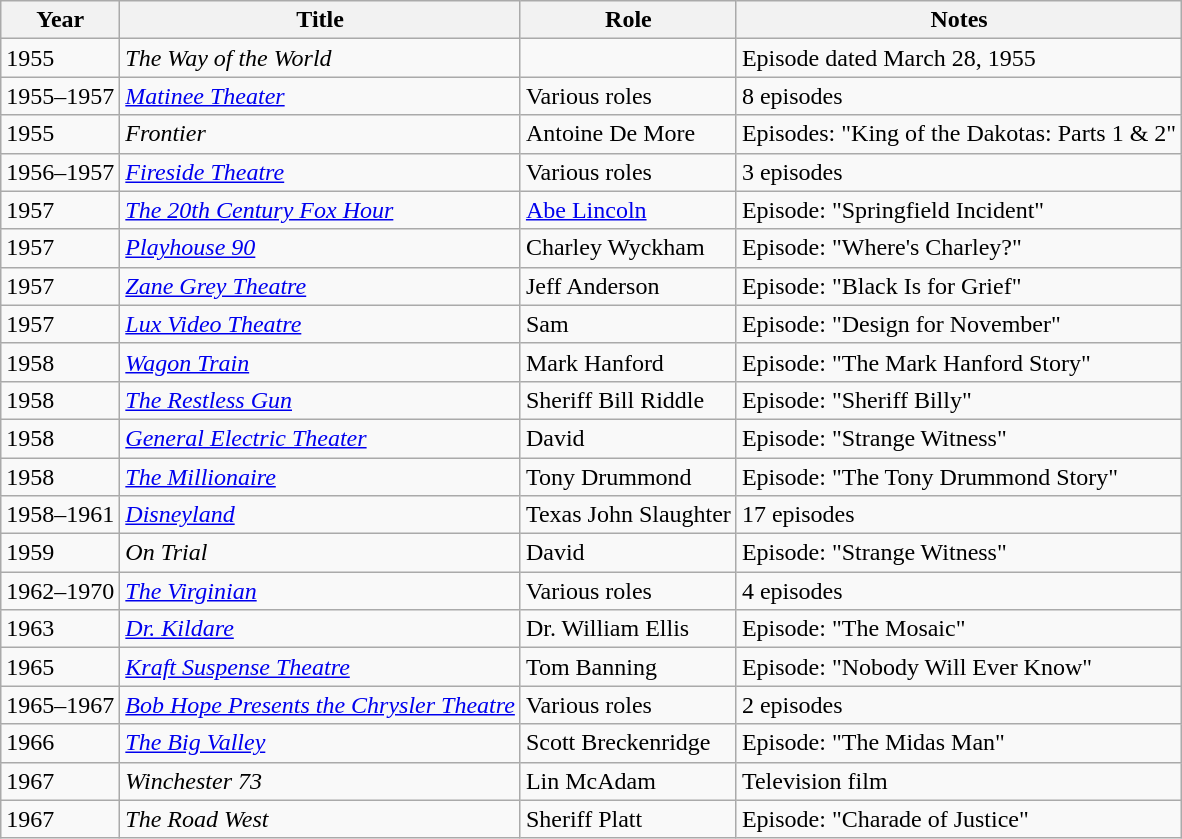<table class="wikitable sortable">
<tr>
<th>Year</th>
<th>Title</th>
<th>Role</th>
<th class="unsortable">Notes</th>
</tr>
<tr>
<td>1955</td>
<td><em>The Way of the World</em></td>
<td></td>
<td>Episode dated March 28, 1955</td>
</tr>
<tr>
<td>1955–1957</td>
<td><em><a href='#'>Matinee Theater</a></em></td>
<td>Various roles</td>
<td>8 episodes</td>
</tr>
<tr>
<td>1955</td>
<td><em>Frontier</em></td>
<td>Antoine De More</td>
<td>Episodes: "King of the Dakotas: Parts 1 & 2"</td>
</tr>
<tr>
<td>1956–1957</td>
<td><em><a href='#'>Fireside Theatre</a></em></td>
<td>Various roles</td>
<td>3 episodes</td>
</tr>
<tr>
<td>1957</td>
<td><em><a href='#'>The 20th Century Fox Hour</a></em></td>
<td><a href='#'>Abe Lincoln</a></td>
<td>Episode: "Springfield Incident"</td>
</tr>
<tr>
<td>1957</td>
<td><em><a href='#'>Playhouse 90</a></em></td>
<td>Charley Wyckham</td>
<td>Episode: "Where's Charley?"</td>
</tr>
<tr>
<td>1957</td>
<td><em><a href='#'>Zane Grey Theatre</a></em></td>
<td>Jeff Anderson</td>
<td>Episode: "Black Is for Grief"</td>
</tr>
<tr>
<td>1957</td>
<td><em><a href='#'>Lux Video Theatre</a></em></td>
<td>Sam</td>
<td>Episode: "Design for November"</td>
</tr>
<tr>
<td>1958</td>
<td><em><a href='#'>Wagon Train</a></em></td>
<td>Mark Hanford</td>
<td>Episode: "The Mark Hanford Story"</td>
</tr>
<tr>
<td>1958</td>
<td><em><a href='#'>The Restless Gun</a></em></td>
<td>Sheriff Bill Riddle</td>
<td>Episode: "Sheriff Billy"</td>
</tr>
<tr>
<td>1958</td>
<td><em><a href='#'>General Electric Theater</a></em></td>
<td>David</td>
<td>Episode: "Strange Witness"</td>
</tr>
<tr>
<td>1958</td>
<td><em><a href='#'>The Millionaire</a></em></td>
<td>Tony Drummond</td>
<td>Episode: "The Tony Drummond Story"</td>
</tr>
<tr>
<td>1958–1961</td>
<td><em><a href='#'>Disneyland</a></em></td>
<td>Texas John Slaughter</td>
<td>17 episodes</td>
</tr>
<tr>
<td>1959</td>
<td><em>On Trial</em></td>
<td>David</td>
<td>Episode: "Strange Witness"</td>
</tr>
<tr>
<td>1962–1970</td>
<td><em><a href='#'>The Virginian</a></em></td>
<td>Various roles</td>
<td>4 episodes</td>
</tr>
<tr>
<td>1963</td>
<td><em><a href='#'>Dr. Kildare</a></em></td>
<td>Dr. William Ellis</td>
<td>Episode: "The Mosaic"</td>
</tr>
<tr>
<td>1965</td>
<td><em><a href='#'>Kraft Suspense Theatre</a></em></td>
<td>Tom Banning</td>
<td>Episode: "Nobody Will Ever Know"</td>
</tr>
<tr>
<td>1965–1967</td>
<td><em><a href='#'>Bob Hope Presents the Chrysler Theatre</a></em></td>
<td>Various roles</td>
<td>2 episodes</td>
</tr>
<tr>
<td>1966</td>
<td><em><a href='#'>The Big Valley</a></em></td>
<td>Scott Breckenridge</td>
<td>Episode: "The Midas Man"</td>
</tr>
<tr>
<td>1967</td>
<td><em>Winchester 73</em></td>
<td>Lin McAdam</td>
<td>Television film</td>
</tr>
<tr>
<td>1967</td>
<td><em>The Road West</em></td>
<td>Sheriff Platt</td>
<td>Episode: "Charade of Justice"</td>
</tr>
</table>
